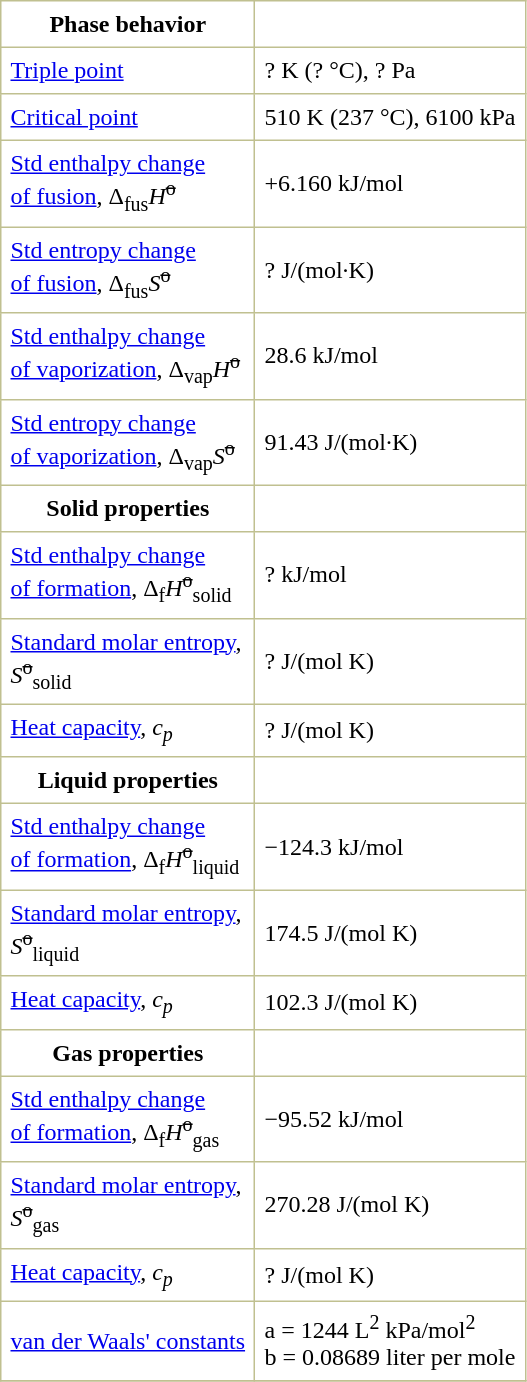<table border="1" cellspacing="0" cellpadding="6" style="margin: 0 0 0 0.5em; background: #FFFFFF; border-collapse: collapse; border-color: #C0C090;">
<tr>
<th>Phase behavior</th>
</tr>
<tr>
<td><a href='#'>Triple point</a></td>
<td>? K (? °C), ? Pa</td>
</tr>
<tr>
<td><a href='#'>Critical point</a></td>
<td>510 K (237 °C), 6100 kPa</td>
</tr>
<tr>
<td><a href='#'>Std enthalpy change<br>of fusion</a>, Δ<sub>fus</sub><em>H</em><sup><s>o</s></sup></td>
<td>+6.160 kJ/mol</td>
</tr>
<tr>
<td><a href='#'>Std entropy change<br>of fusion</a>, Δ<sub>fus</sub><em>S</em><sup><s>o</s></sup></td>
<td>? J/(mol·K)</td>
</tr>
<tr>
<td><a href='#'>Std enthalpy change<br>of vaporization</a>, Δ<sub>vap</sub><em>H</em><sup><s>o</s></sup></td>
<td>28.6 kJ/mol</td>
</tr>
<tr>
<td><a href='#'>Std entropy change<br>of vaporization</a>, Δ<sub>vap</sub><em>S</em><sup><s>o</s></sup></td>
<td>91.43 J/(mol·K)</td>
</tr>
<tr>
<th>Solid properties</th>
</tr>
<tr>
<td><a href='#'>Std enthalpy change<br>of formation</a>, Δ<sub>f</sub><em>H</em><sup><s>o</s></sup><sub>solid</sub></td>
<td>? kJ/mol</td>
</tr>
<tr>
<td><a href='#'>Standard molar entropy</a>,<br><em>S</em><sup><s>o</s></sup><sub>solid</sub></td>
<td>? J/(mol K)</td>
</tr>
<tr>
<td><a href='#'>Heat capacity</a>, <em>c<sub>p</sub></em></td>
<td>? J/(mol K)</td>
</tr>
<tr>
<th>Liquid properties</th>
</tr>
<tr>
<td><a href='#'>Std enthalpy change<br>of formation</a>, Δ<sub>f</sub><em>H</em><sup><s>o</s></sup><sub>liquid</sub></td>
<td>−124.3 kJ/mol</td>
</tr>
<tr>
<td><a href='#'>Standard molar entropy</a>,<br><em>S</em><sup><s>o</s></sup><sub>liquid</sub></td>
<td>174.5 J/(mol K)</td>
</tr>
<tr>
<td><a href='#'>Heat capacity</a>, <em>c<sub>p</sub></em></td>
<td>102.3 J/(mol K)</td>
</tr>
<tr>
<th>Gas properties</th>
</tr>
<tr>
<td><a href='#'>Std enthalpy change<br>of formation</a>, Δ<sub>f</sub><em>H</em><sup><s>o</s></sup><sub>gas</sub></td>
<td>−95.52 kJ/mol</td>
</tr>
<tr>
<td><a href='#'>Standard molar entropy</a>,<br><em>S</em><sup><s>o</s></sup><sub>gas</sub></td>
<td>270.28 J/(mol K)</td>
</tr>
<tr>
<td><a href='#'>Heat capacity</a>, <em>c<sub>p</sub></em></td>
<td>? J/(mol K)</td>
</tr>
<tr>
<td><a href='#'>van der Waals' constants</a></td>
<td>a = 1244 L<sup>2</sup> kPa/mol<sup>2</sup><br> b = 0.08689 liter per mole</td>
</tr>
<tr>
</tr>
</table>
